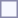<table style="border:1px solid #8888aa; background-color:#f7f8ff; padding:5px; font-size:95%; margin: 0px 12px 12px 0px;">
</table>
